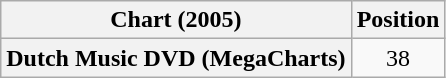<table class="wikitable plainrowheaders" style="text-align:center">
<tr>
<th scope="col">Chart (2005)</th>
<th scope="col">Position</th>
</tr>
<tr>
<th scope="row">Dutch Music DVD (MegaCharts)</th>
<td>38</td>
</tr>
</table>
